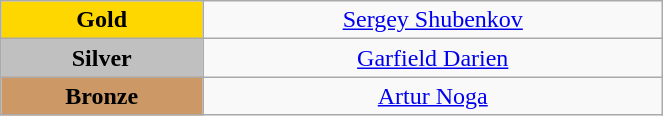<table class="wikitable" style=" text-align:center; " width="35%">
<tr>
<td bgcolor="gold"><strong>Gold</strong></td>
<td><a href='#'>Sergey Shubenkov</a><br><small><em></em></small></td>
</tr>
<tr>
<td bgcolor="silver"><strong>Silver</strong></td>
<td><a href='#'>Garfield Darien</a><br><small><em></em></small></td>
</tr>
<tr>
<td bgcolor="CC9966"><strong>Bronze</strong></td>
<td><a href='#'>Artur Noga</a><br><small><em></em></small></td>
</tr>
</table>
